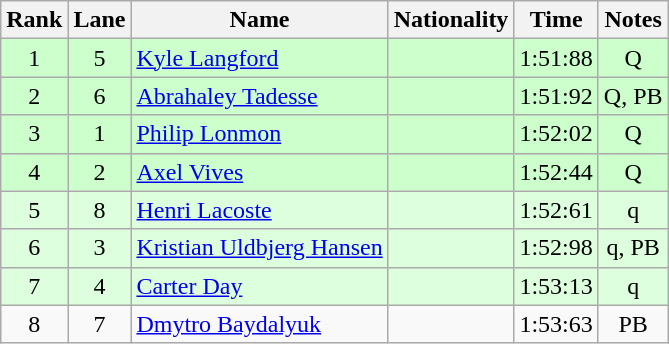<table class="wikitable sortable" style="text-align:center">
<tr>
<th>Rank</th>
<th>Lane</th>
<th>Name</th>
<th>Nationality</th>
<th>Time</th>
<th>Notes</th>
</tr>
<tr bgcolor=ccffcc>
<td>1</td>
<td>5</td>
<td align=left><a href='#'>Kyle Langford</a></td>
<td align=left></td>
<td>1:51:88</td>
<td>Q</td>
</tr>
<tr bgcolor=ccffcc>
<td>2</td>
<td>6</td>
<td align=left><a href='#'>Abrahaley Tadesse</a></td>
<td align=left></td>
<td>1:51:92</td>
<td>Q, PB</td>
</tr>
<tr bgcolor=ccffcc>
<td>3</td>
<td>1</td>
<td align=left><a href='#'>Philip Lonmon</a></td>
<td align=left></td>
<td>1:52:02</td>
<td>Q</td>
</tr>
<tr bgcolor=ccffcc>
<td>4</td>
<td>2</td>
<td align=left><a href='#'>Axel Vives</a></td>
<td align=left></td>
<td>1:52:44</td>
<td>Q</td>
</tr>
<tr bgcolor=ddffdd>
<td>5</td>
<td>8</td>
<td align=left><a href='#'>Henri Lacoste</a></td>
<td align=left></td>
<td>1:52:61</td>
<td>q</td>
</tr>
<tr bgcolor=ddffdd>
<td>6</td>
<td>3</td>
<td align=left><a href='#'>Kristian Uldbjerg Hansen</a></td>
<td align=left></td>
<td>1:52:98</td>
<td>q, PB</td>
</tr>
<tr bgcolor=ddffdd>
<td>7</td>
<td>4</td>
<td align=left><a href='#'>Carter Day</a></td>
<td align=left></td>
<td>1:53:13</td>
<td>q</td>
</tr>
<tr>
<td>8</td>
<td>7</td>
<td align=left><a href='#'>Dmytro Baydalyuk</a></td>
<td align=left></td>
<td>1:53:63</td>
<td>PB</td>
</tr>
</table>
